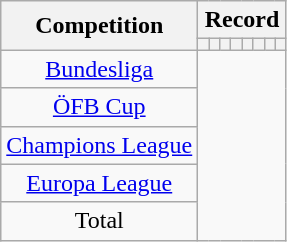<table class="wikitable" style="text-align: center">
<tr>
<th rowspan="2">Competition</th>
<th colspan="8">Record</th>
</tr>
<tr>
<th></th>
<th></th>
<th></th>
<th></th>
<th></th>
<th></th>
<th></th>
<th></th>
</tr>
<tr>
<td><a href='#'>Bundesliga</a><br></td>
</tr>
<tr>
<td><a href='#'>ÖFB Cup</a><br></td>
</tr>
<tr>
<td><a href='#'>Champions League</a><br></td>
</tr>
<tr>
<td><a href='#'>Europa League</a><br></td>
</tr>
<tr>
<td>Total<br></td>
</tr>
</table>
